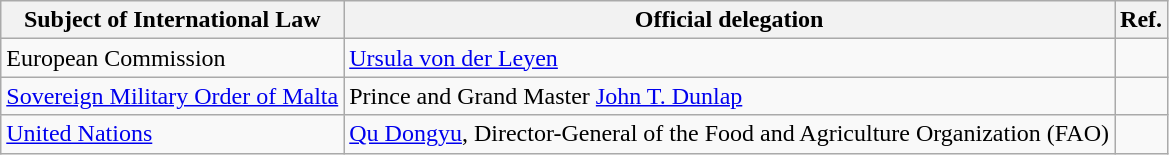<table class="wikitable">
<tr>
<th>Subject of International Law</th>
<th>Official delegation</th>
<th>Ref.</th>
</tr>
<tr valign="top">
<td>European Commission</td>
<td><a href='#'>Ursula von der Leyen</a></td>
<td></td>
</tr>
<tr valign="top">
<td><a href='#'>Sovereign Military Order of Malta</a></td>
<td>Prince and Grand Master <a href='#'>John T. Dunlap</a></td>
<td></td>
</tr>
<tr valign="top">
<td><a href='#'>United Nations</a></td>
<td><a href='#'>Qu Dongyu</a>, Director-General of the Food and Agriculture Organization (FAO)</td>
</tr>
</table>
